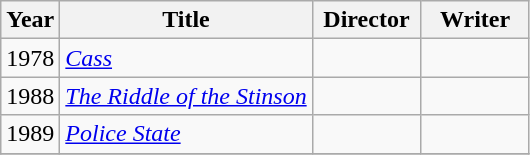<table class="wikitable">
<tr>
<th>Year</th>
<th>Title</th>
<th width=65>Director</th>
<th width=65>Writer</th>
</tr>
<tr>
<td>1978</td>
<td><em><a href='#'>Cass</a></em></td>
<td></td>
<td></td>
</tr>
<tr>
<td>1988</td>
<td><em><a href='#'>The Riddle of the Stinson</a></em></td>
<td></td>
<td></td>
</tr>
<tr>
<td>1989</td>
<td><em><a href='#'>Police State</a></em></td>
<td></td>
<td></td>
</tr>
<tr>
</tr>
</table>
